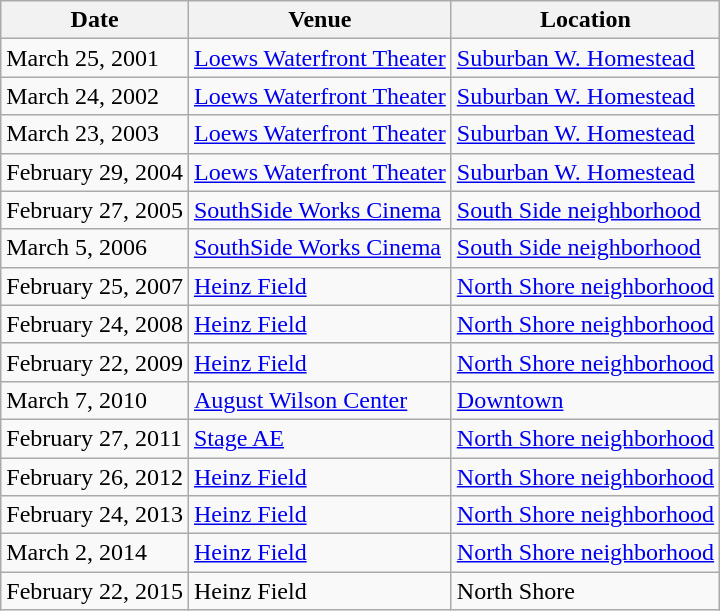<table class="wikitable">
<tr>
<th>Date</th>
<th>Venue</th>
<th>Location</th>
</tr>
<tr>
<td>March 25, 2001</td>
<td><a href='#'>Loews Waterfront Theater</a></td>
<td><a href='#'>Suburban W. Homestead</a></td>
</tr>
<tr>
<td>March 24, 2002</td>
<td><a href='#'>Loews Waterfront Theater</a></td>
<td><a href='#'>Suburban W. Homestead</a></td>
</tr>
<tr>
<td>March 23, 2003</td>
<td><a href='#'>Loews Waterfront Theater</a></td>
<td><a href='#'>Suburban W. Homestead</a></td>
</tr>
<tr>
<td>February 29, 2004</td>
<td><a href='#'>Loews Waterfront Theater</a></td>
<td><a href='#'>Suburban W. Homestead</a></td>
</tr>
<tr>
<td>February 27, 2005</td>
<td><a href='#'>SouthSide Works Cinema</a></td>
<td><a href='#'>South Side neighborhood</a></td>
</tr>
<tr>
<td>March 5, 2006</td>
<td><a href='#'>SouthSide Works Cinema</a></td>
<td><a href='#'>South Side neighborhood</a></td>
</tr>
<tr>
<td>February 25, 2007</td>
<td><a href='#'>Heinz Field</a></td>
<td><a href='#'>North Shore neighborhood</a></td>
</tr>
<tr>
<td>February 24, 2008</td>
<td><a href='#'>Heinz Field</a></td>
<td><a href='#'>North Shore neighborhood</a></td>
</tr>
<tr>
<td>February 22, 2009</td>
<td><a href='#'>Heinz Field</a></td>
<td><a href='#'>North Shore neighborhood</a></td>
</tr>
<tr>
<td>March 7, 2010</td>
<td><a href='#'>August Wilson Center</a></td>
<td><a href='#'>Downtown</a></td>
</tr>
<tr>
<td>February 27, 2011</td>
<td><a href='#'>Stage AE</a></td>
<td><a href='#'>North Shore neighborhood</a></td>
</tr>
<tr>
<td>February 26, 2012</td>
<td><a href='#'>Heinz Field</a></td>
<td><a href='#'>North Shore neighborhood</a></td>
</tr>
<tr>
<td>February 24, 2013</td>
<td><a href='#'>Heinz Field</a></td>
<td><a href='#'>North Shore neighborhood</a></td>
</tr>
<tr>
<td>March 2, 2014</td>
<td><a href='#'>Heinz Field</a></td>
<td><a href='#'>North Shore neighborhood</a></td>
</tr>
<tr>
<td>February 22, 2015</td>
<td>Heinz Field</td>
<td>North Shore</td>
</tr>
</table>
